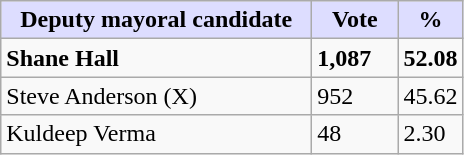<table class="wikitable">
<tr>
<th style="background:#ddf; width:200px;">Deputy mayoral candidate</th>
<th style="background:#ddf; width:50px;">Vote</th>
<th style="background:#ddf; width:30px;">%</th>
</tr>
<tr>
<td><strong>Shane Hall</strong></td>
<td><strong>1,087</strong></td>
<td><strong>52.08</strong></td>
</tr>
<tr>
<td>Steve Anderson (X)</td>
<td>952</td>
<td>45.62</td>
</tr>
<tr>
<td>Kuldeep Verma</td>
<td>48</td>
<td>2.30</td>
</tr>
</table>
